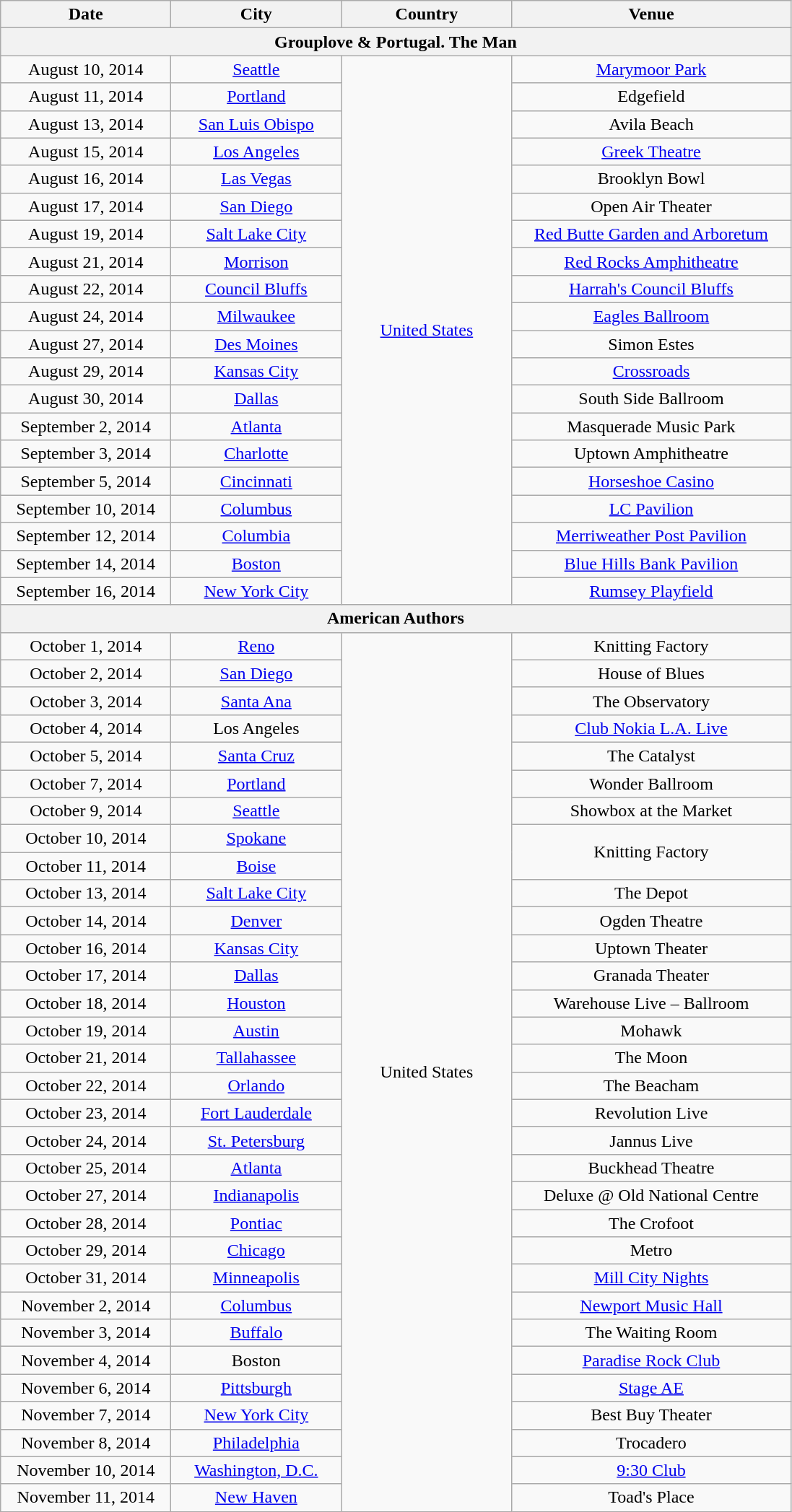<table class="wikitable" style="text-align:center">
<tr>
<th style="width:150px;">Date</th>
<th style="width:150px;">City</th>
<th style="width:150px;">Country</th>
<th style="width:250px;">Venue</th>
</tr>
<tr>
<th colspan="4"><strong>Grouplove & Portugal. The Man</strong></th>
</tr>
<tr>
<td>August 10, 2014</td>
<td><a href='#'>Seattle</a></td>
<td rowspan="20"><a href='#'>United States</a></td>
<td><a href='#'>Marymoor Park</a></td>
</tr>
<tr>
<td>August 11, 2014</td>
<td><a href='#'>Portland</a></td>
<td>Edgefield</td>
</tr>
<tr>
<td>August 13, 2014</td>
<td><a href='#'>San Luis Obispo</a></td>
<td>Avila Beach</td>
</tr>
<tr>
<td>August 15, 2014</td>
<td><a href='#'>Los Angeles</a></td>
<td><a href='#'>Greek Theatre</a></td>
</tr>
<tr>
<td>August 16, 2014</td>
<td><a href='#'>Las Vegas</a></td>
<td>Brooklyn Bowl</td>
</tr>
<tr>
<td>August 17, 2014</td>
<td><a href='#'>San Diego</a></td>
<td>Open Air Theater</td>
</tr>
<tr>
<td>August 19, 2014</td>
<td><a href='#'>Salt Lake City</a></td>
<td><a href='#'>Red Butte Garden and Arboretum</a></td>
</tr>
<tr>
<td>August 21, 2014</td>
<td><a href='#'>Morrison</a></td>
<td><a href='#'>Red Rocks Amphitheatre</a></td>
</tr>
<tr>
<td>August 22, 2014</td>
<td><a href='#'>Council Bluffs</a></td>
<td><a href='#'>Harrah's Council Bluffs</a></td>
</tr>
<tr>
<td>August 24, 2014</td>
<td><a href='#'>Milwaukee</a></td>
<td><a href='#'>Eagles Ballroom</a></td>
</tr>
<tr>
<td>August 27, 2014</td>
<td><a href='#'>Des Moines</a></td>
<td>Simon Estes</td>
</tr>
<tr>
<td>August 29, 2014</td>
<td><a href='#'>Kansas City</a></td>
<td><a href='#'>Crossroads</a></td>
</tr>
<tr>
<td>August 30, 2014</td>
<td><a href='#'>Dallas</a></td>
<td>South Side Ballroom</td>
</tr>
<tr>
<td>September 2, 2014</td>
<td><a href='#'>Atlanta</a></td>
<td>Masquerade Music Park</td>
</tr>
<tr>
<td>September 3, 2014</td>
<td><a href='#'>Charlotte</a></td>
<td>Uptown Amphitheatre</td>
</tr>
<tr>
<td>September 5, 2014</td>
<td><a href='#'>Cincinnati</a></td>
<td><a href='#'>Horseshoe Casino</a></td>
</tr>
<tr>
<td>September 10, 2014</td>
<td><a href='#'>Columbus</a></td>
<td><a href='#'>LC Pavilion</a></td>
</tr>
<tr>
<td>September 12, 2014</td>
<td><a href='#'>Columbia</a></td>
<td><a href='#'>Merriweather Post Pavilion</a></td>
</tr>
<tr>
<td>September 14, 2014</td>
<td><a href='#'>Boston</a></td>
<td><a href='#'>Blue Hills Bank Pavilion</a></td>
</tr>
<tr>
<td>September 16, 2014</td>
<td><a href='#'>New York City</a></td>
<td><a href='#'>Rumsey Playfield</a></td>
</tr>
<tr>
<th colspan="4"><strong>American Authors</strong></th>
</tr>
<tr>
<td>October 1, 2014</td>
<td><a href='#'>Reno</a></td>
<td rowspan="32">United States</td>
<td>Knitting Factory</td>
</tr>
<tr>
<td>October 2, 2014</td>
<td><a href='#'>San Diego</a></td>
<td>House of Blues</td>
</tr>
<tr>
<td>October 3, 2014</td>
<td><a href='#'>Santa Ana</a></td>
<td>The Observatory</td>
</tr>
<tr>
<td>October 4, 2014</td>
<td>Los Angeles</td>
<td><a href='#'>Club Nokia L.A. Live</a></td>
</tr>
<tr>
<td>October 5, 2014</td>
<td><a href='#'>Santa Cruz</a></td>
<td>The Catalyst</td>
</tr>
<tr>
<td>October 7, 2014</td>
<td><a href='#'>Portland</a></td>
<td>Wonder Ballroom</td>
</tr>
<tr>
<td>October 9, 2014</td>
<td><a href='#'>Seattle</a></td>
<td>Showbox at the Market</td>
</tr>
<tr>
<td>October 10, 2014</td>
<td><a href='#'>Spokane</a></td>
<td rowspan="2">Knitting Factory</td>
</tr>
<tr>
<td>October 11, 2014</td>
<td><a href='#'>Boise</a></td>
</tr>
<tr>
<td>October 13, 2014</td>
<td><a href='#'>Salt Lake City</a></td>
<td>The Depot</td>
</tr>
<tr>
<td>October 14, 2014</td>
<td><a href='#'>Denver</a></td>
<td>Ogden Theatre</td>
</tr>
<tr>
<td>October 16, 2014</td>
<td><a href='#'>Kansas City</a></td>
<td>Uptown Theater</td>
</tr>
<tr>
<td>October 17, 2014</td>
<td><a href='#'>Dallas</a></td>
<td>Granada Theater</td>
</tr>
<tr>
<td>October 18, 2014</td>
<td><a href='#'>Houston</a></td>
<td>Warehouse Live – Ballroom</td>
</tr>
<tr>
<td>October 19, 2014</td>
<td><a href='#'>Austin</a></td>
<td>Mohawk</td>
</tr>
<tr>
<td>October 21, 2014</td>
<td><a href='#'>Tallahassee</a></td>
<td>The Moon</td>
</tr>
<tr>
<td>October 22, 2014</td>
<td><a href='#'>Orlando</a></td>
<td>The Beacham</td>
</tr>
<tr>
<td>October 23, 2014</td>
<td><a href='#'>Fort Lauderdale</a></td>
<td>Revolution Live</td>
</tr>
<tr>
<td>October 24, 2014</td>
<td><a href='#'>St. Petersburg</a></td>
<td>Jannus Live</td>
</tr>
<tr>
<td>October 25, 2014</td>
<td><a href='#'>Atlanta</a></td>
<td>Buckhead Theatre</td>
</tr>
<tr>
<td>October 27, 2014</td>
<td><a href='#'>Indianapolis</a></td>
<td>Deluxe @ Old National Centre</td>
</tr>
<tr>
<td>October 28, 2014</td>
<td><a href='#'>Pontiac</a></td>
<td>The Crofoot</td>
</tr>
<tr>
<td>October 29, 2014</td>
<td><a href='#'>Chicago</a></td>
<td>Metro</td>
</tr>
<tr>
<td>October 31, 2014</td>
<td><a href='#'>Minneapolis</a></td>
<td><a href='#'>Mill City Nights</a></td>
</tr>
<tr>
<td>November 2, 2014</td>
<td><a href='#'>Columbus</a></td>
<td><a href='#'>Newport Music Hall</a></td>
</tr>
<tr>
<td>November 3, 2014</td>
<td><a href='#'>Buffalo</a></td>
<td>The Waiting Room</td>
</tr>
<tr>
<td>November 4, 2014</td>
<td>Boston</td>
<td><a href='#'>Paradise Rock Club</a></td>
</tr>
<tr>
<td>November 6, 2014</td>
<td><a href='#'>Pittsburgh</a></td>
<td><a href='#'>Stage AE</a></td>
</tr>
<tr>
<td>November 7, 2014</td>
<td><a href='#'>New York City</a></td>
<td>Best Buy Theater</td>
</tr>
<tr>
<td>November 8, 2014</td>
<td><a href='#'>Philadelphia</a></td>
<td>Trocadero</td>
</tr>
<tr>
<td>November 10, 2014</td>
<td><a href='#'>Washington, D.C.</a></td>
<td><a href='#'>9:30 Club</a></td>
</tr>
<tr>
<td>November 11, 2014</td>
<td><a href='#'>New Haven</a></td>
<td>Toad's Place</td>
</tr>
</table>
